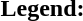<table class="toccolours" style="font-size:100%; white-space:nowrap;">
<tr>
<td><strong>Legend:</strong></td>
<td>      </td>
</tr>
<tr>
<td></td>
</tr>
<tr>
<td></td>
</tr>
<tr>
<td></td>
</tr>
</table>
